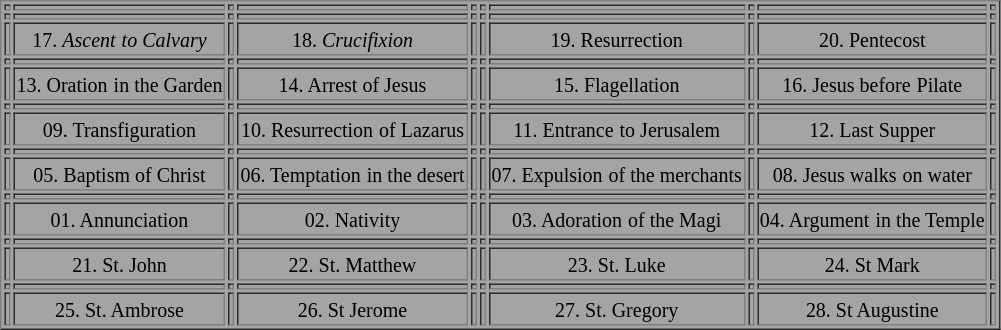<table align=left border="1" style=background-color:#A4A5A2>
<tr>
<td></td>
<td></td>
<td></td>
<td></td>
<td></td>
<td></td>
<td></td>
<td></td>
<td></td>
<td></td>
</tr>
<tr>
<td></td>
<td></td>
<td></td>
<td></td>
<td></td>
<td></td>
<td></td>
<td></td>
<td></td>
<td></td>
</tr>
<tr>
<td></td>
<td align="center"><small>17. <em>Ascent</em></small> <small><em>to Calvary</em></small></td>
<td></td>
<td align="center"><small>18. <em>Crucifixion</em></small></td>
<td></td>
<td></td>
<td align="center"><small>19. Resurrection</small></td>
<td></td>
<td align="center"><small>20. Pentecost</small></td>
<td></td>
</tr>
<tr>
<td></td>
<td></td>
<td></td>
<td></td>
<td></td>
<td></td>
<td></td>
<td></td>
<td></td>
<td></td>
</tr>
<tr>
<td></td>
<td align="center"><small>13. Oration</small> <small>in the Garden</small></td>
<td></td>
<td align="center"><small>14. Arrest of Jesus</small></td>
<td></td>
<td></td>
<td align="center"><small>15. Flagellation</small></td>
<td></td>
<td align="center"><small>16. Jesus before</small> <small>Pilate</small></td>
<td></td>
</tr>
<tr>
<td></td>
<td></td>
<td></td>
<td></td>
<td></td>
<td></td>
<td></td>
<td></td>
<td></td>
<td></td>
</tr>
<tr>
<td></td>
<td align="center"><small>09. Transfiguration</small></td>
<td></td>
<td align="center"><small>10. Resurrection</small> <small>of Lazarus</small></td>
<td></td>
<td></td>
<td align="center"><small>11. Entrance</small> <small>to Jerusalem</small></td>
<td></td>
<td align="center"><small>12. Last Supper</small></td>
<td></td>
</tr>
<tr>
<td></td>
<td></td>
<td></td>
<td></td>
<td></td>
<td></td>
<td></td>
<td></td>
<td></td>
<td></td>
</tr>
<tr>
<td></td>
<td align="center"><small>05. Baptism of Christ</small></td>
<td></td>
<td align="center"><small>06. Temptation</small> <small>in the desert</small></td>
<td></td>
<td></td>
<td align="center"><small>07. Expulsion</small> <small>of the merchants</small></td>
<td></td>
<td align="center"><small>08. Jesus walks</small> <small>on water</small></td>
<td></td>
</tr>
<tr>
<td></td>
<td></td>
<td></td>
<td></td>
<td></td>
<td></td>
<td></td>
<td></td>
<td></td>
<td></td>
</tr>
<tr>
<td></td>
<td align="center"><small>01. Annunciation</small></td>
<td></td>
<td align="center"><small>02. Nativity</small></td>
<td></td>
<td></td>
<td align="center"><small>03. Adoration</small> <small>of the Magi</small></td>
<td></td>
<td align="center"><small>04. Argument</small> <small>in the Temple</small></td>
<td></td>
</tr>
<tr>
<td></td>
<td></td>
<td></td>
<td></td>
<td></td>
<td></td>
<td></td>
<td></td>
<td></td>
<td></td>
</tr>
<tr>
<td></td>
<td align="center"><small>21. St. John</small></td>
<td></td>
<td align="center"><small>22. St. Matthew</small></td>
<td></td>
<td></td>
<td align="center"><small>23. St. Luke</small></td>
<td></td>
<td align="center"><small>24. St Mark</small></td>
<td></td>
</tr>
<tr>
<td></td>
<td></td>
<td></td>
<td></td>
<td></td>
<td></td>
<td></td>
<td></td>
<td></td>
<td></td>
</tr>
<tr>
<td></td>
<td align="center"><small>25. St. Ambrose</small></td>
<td></td>
<td align="center"><small>26. St Jerome</small></td>
<td></td>
<td></td>
<td align="center"><small>27. St. Gregory</small></td>
<td></td>
<td align="center"><small>28. St Augustine</small></td>
<td></td>
</tr>
</table>
